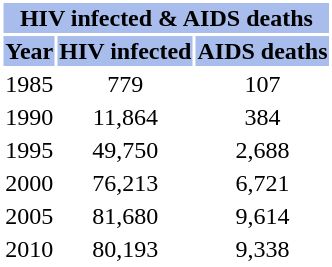<table class="toccolours" style="clear:right; float:right; background:#ffffff; margin: 0 0 0.5em 1em; width:220">
<tr>
<th style="background:#A8BDEC" align="center" colspan=3>HIV infected & AIDS deaths</th>
</tr>
<tr>
<td style="text-align:center;background:#A8BDEC"><strong>Year</strong></td>
<td style="text-align:center;background:#A8BDEC"><strong>HIV infected</strong></td>
<td style="text-align:center;background:#A8BDEC"><strong>AIDS deaths</strong></td>
</tr>
<tr>
<td>1985</td>
<td style="text-align:center;">779</td>
<td style="text-align:center;">107</td>
</tr>
<tr>
<td>1990</td>
<td style="text-align:center;">11,864</td>
<td style="text-align:center;">384</td>
</tr>
<tr>
<td>1995</td>
<td style="text-align:center;">49,750</td>
<td style="text-align:center;">2,688</td>
</tr>
<tr>
<td>2000</td>
<td style="text-align:center;">76,213</td>
<td style="text-align:center;">6,721</td>
</tr>
<tr>
<td>2005</td>
<td style="text-align:center;">81,680</td>
<td style="text-align:center;">9,614</td>
</tr>
<tr>
<td>2010</td>
<td style="text-align:center;">80,193</td>
<td style="text-align:center;">9,338</td>
</tr>
</table>
